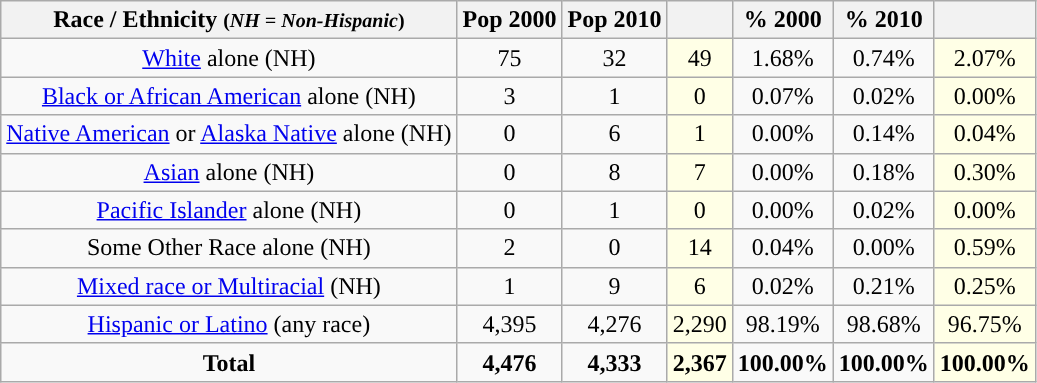<table class="wikitable" style="text-align:center;">
<tr>
<th>Race / Ethnicity <small>(<em>NH = Non-Hispanic</em>)</small></th>
<th>Pop 2000</th>
<th>Pop 2010</th>
<th></th>
<th>% 2000</th>
<th>% 2010</th>
<th></th>
</tr>
<tr>
<td><a href='#'>White</a> alone (NH)</td>
<td>75</td>
<td>32</td>
<td style='background: #ffffe6;'>49</td>
<td>1.68%</td>
<td>0.74%</td>
<td style='background: #ffffe6;'>2.07%</td>
</tr>
<tr>
<td><a href='#'>Black or African American</a> alone (NH)</td>
<td>3</td>
<td>1</td>
<td style='background: #ffffe6;'>0</td>
<td>0.07%</td>
<td>0.02%</td>
<td style='background: #ffffe6;'>0.00%</td>
</tr>
<tr>
<td><a href='#'>Native American</a> or <a href='#'>Alaska Native</a> alone (NH)</td>
<td>0</td>
<td>6</td>
<td style='background: #ffffe6;'>1</td>
<td>0.00%</td>
<td>0.14%</td>
<td style='background: #ffffe6;'>0.04%</td>
</tr>
<tr>
<td><a href='#'>Asian</a> alone (NH)</td>
<td>0</td>
<td>8</td>
<td style='background: #ffffe6;'>7</td>
<td>0.00%</td>
<td>0.18%</td>
<td style='background: #ffffe6;'>0.30%</td>
</tr>
<tr>
<td><a href='#'>Pacific Islander</a> alone (NH)</td>
<td>0</td>
<td>1</td>
<td style='background: #ffffe6;'>0</td>
<td>0.00%</td>
<td>0.02%</td>
<td style='background: #ffffe6;'>0.00%</td>
</tr>
<tr>
<td>Some Other Race alone (NH)</td>
<td>2</td>
<td>0</td>
<td style='background: #ffffe6;'>14</td>
<td>0.04%</td>
<td>0.00%</td>
<td style='background: #ffffe6;'>0.59%</td>
</tr>
<tr>
<td><a href='#'>Mixed race or Multiracial</a> (NH)</td>
<td>1</td>
<td>9</td>
<td style='background: #ffffe6;'>6</td>
<td>0.02%</td>
<td>0.21%</td>
<td style='background: #ffffe6;'>0.25%</td>
</tr>
<tr>
<td><a href='#'>Hispanic or Latino</a> (any race)</td>
<td>4,395</td>
<td>4,276</td>
<td style='background: #ffffe6;'>2,290</td>
<td>98.19%</td>
<td>98.68%</td>
<td style='background: #ffffe6;'>96.75%</td>
</tr>
<tr>
<td><strong>Total</strong></td>
<td><strong>4,476</strong></td>
<td><strong>4,333</strong></td>
<td style='background: #ffffe6;'><strong>2,367</strong></td>
<td><strong>100.00%</strong></td>
<td><strong>100.00%</strong></td>
<td style='background: #ffffe6;'><strong>100.00%</strong></td>
</tr>
</table>
